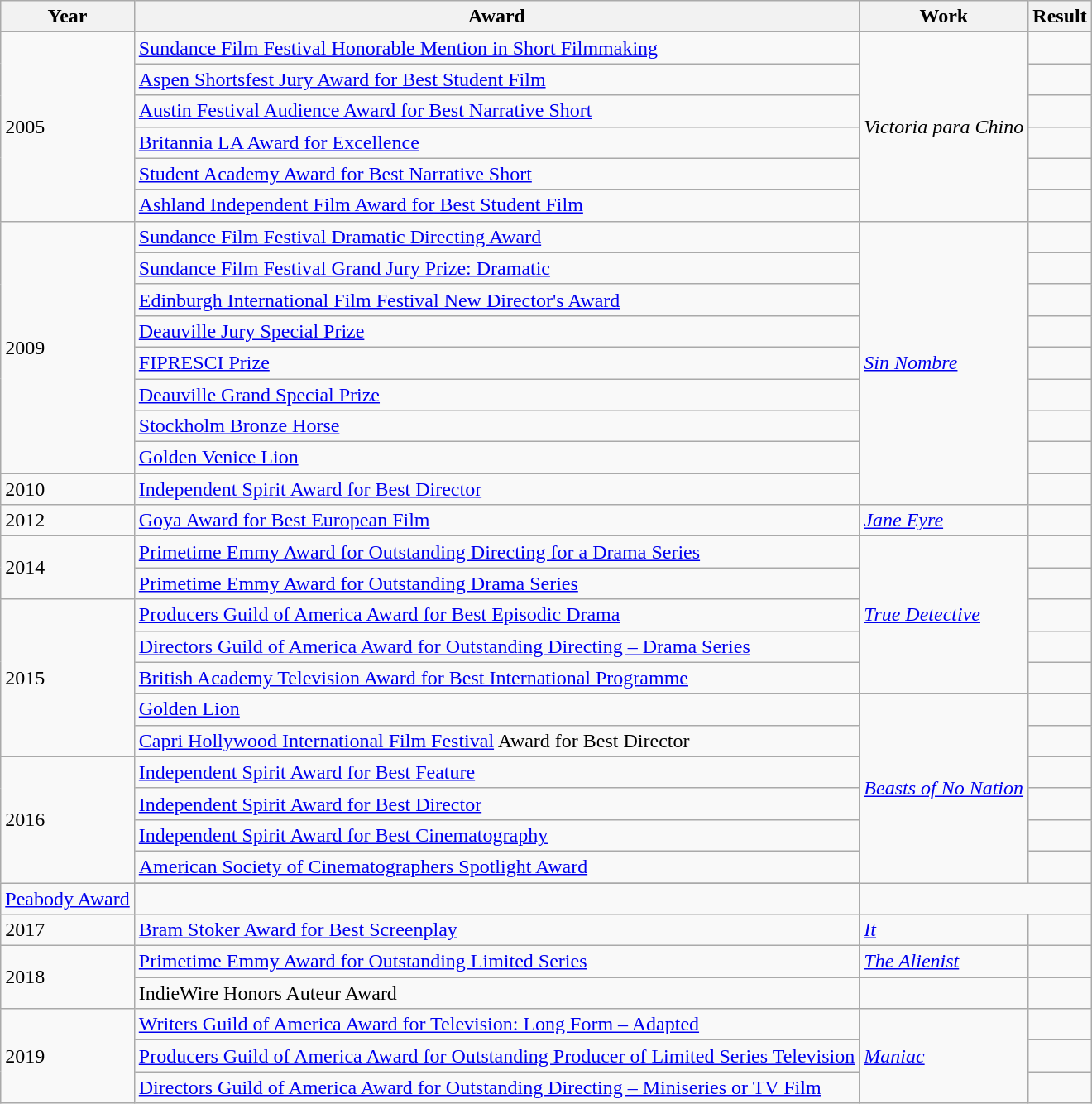<table class="wikitable">
<tr>
<th>Year</th>
<th>Award</th>
<th>Work</th>
<th>Result</th>
</tr>
<tr>
<td rowspan=6>2005</td>
<td><a href='#'>Sundance Film Festival Honorable Mention in Short Filmmaking</a></td>
<td rowspan=6><em>Victoria para Chino</em></td>
<td></td>
</tr>
<tr>
<td><a href='#'>Aspen Shortsfest Jury Award for Best Student Film</a></td>
<td></td>
</tr>
<tr>
<td><a href='#'>Austin Festival Audience Award for Best Narrative Short</a></td>
<td></td>
</tr>
<tr>
<td><a href='#'>Britannia LA Award for Excellence</a></td>
<td></td>
</tr>
<tr>
<td><a href='#'>Student Academy Award for Best Narrative Short</a></td>
<td></td>
</tr>
<tr>
<td><a href='#'>Ashland Independent Film Award for Best Student Film</a></td>
<td></td>
</tr>
<tr>
<td rowspan="8">2009</td>
<td><a href='#'>Sundance Film Festival Dramatic Directing Award</a></td>
<td rowspan="9"><em><a href='#'>Sin Nombre</a></em></td>
<td></td>
</tr>
<tr>
<td><a href='#'>Sundance Film Festival Grand Jury Prize: Dramatic</a></td>
<td></td>
</tr>
<tr>
<td><a href='#'>Edinburgh International Film Festival New Director's Award</a></td>
<td></td>
</tr>
<tr>
<td><a href='#'>Deauville Jury Special Prize</a></td>
<td></td>
</tr>
<tr>
<td><a href='#'>FIPRESCI Prize</a></td>
<td></td>
</tr>
<tr>
<td><a href='#'>Deauville Grand Special Prize</a></td>
<td></td>
</tr>
<tr>
<td><a href='#'>Stockholm Bronze Horse</a></td>
<td></td>
</tr>
<tr>
<td><a href='#'>Golden Venice Lion</a></td>
<td></td>
</tr>
<tr>
<td>2010</td>
<td><a href='#'>Independent Spirit Award for Best Director</a></td>
<td></td>
</tr>
<tr>
<td>2012</td>
<td><a href='#'>Goya Award for Best European Film</a></td>
<td><em><a href='#'>Jane Eyre</a></em></td>
<td></td>
</tr>
<tr>
<td rowspan="2">2014</td>
<td><a href='#'>Primetime Emmy Award for Outstanding Directing for a Drama Series</a></td>
<td rowspan="5"><em><a href='#'>True Detective</a></em></td>
<td></td>
</tr>
<tr>
<td><a href='#'>Primetime Emmy Award for Outstanding Drama Series</a></td>
<td></td>
</tr>
<tr>
<td rowspan="5">2015</td>
<td><a href='#'>Producers Guild of America Award for Best Episodic Drama</a></td>
<td></td>
</tr>
<tr>
<td><a href='#'>Directors Guild of America Award for Outstanding Directing – Drama Series</a></td>
<td></td>
</tr>
<tr>
<td><a href='#'>British Academy Television Award for Best International Programme</a></td>
<td></td>
</tr>
<tr>
<td><a href='#'>Golden Lion</a></td>
<td rowspan="7"><em><a href='#'>Beasts of No Nation</a></em></td>
<td></td>
</tr>
<tr>
<td><a href='#'>Capri Hollywood International Film Festival</a> Award for Best Director</td>
<td></td>
</tr>
<tr>
<td rowspan="5">2016</td>
<td><a href='#'>Independent Spirit Award for Best Feature</a></td>
<td></td>
</tr>
<tr>
<td><a href='#'>Independent Spirit Award for Best Director</a></td>
<td></td>
</tr>
<tr>
<td><a href='#'>Independent Spirit Award for Best Cinematography</a></td>
<td></td>
</tr>
<tr>
<td><a href='#'>American Society of Cinematographers Spotlight Award</a></td>
<td></td>
</tr>
<tr>
</tr>
<tr>
<td><a href='#'>Peabody Award</a></td>
<td></td>
</tr>
<tr>
<td>2017</td>
<td><a href='#'>Bram Stoker Award for Best Screenplay</a></td>
<td><em><a href='#'>It</a></em></td>
<td></td>
</tr>
<tr>
<td rowspan="2">2018</td>
<td><a href='#'>Primetime Emmy Award for Outstanding Limited Series</a></td>
<td><em><a href='#'>The Alienist</a></em></td>
<td></td>
</tr>
<tr>
<td>IndieWire Honors Auteur Award</td>
<td></td>
<td></td>
</tr>
<tr>
<td rowspan="3">2019</td>
<td><a href='#'>Writers Guild of America Award for Television: Long Form – Adapted</a></td>
<td rowspan="3"><em><a href='#'>Maniac</a></em></td>
<td></td>
</tr>
<tr>
<td><a href='#'>Producers Guild of America Award for Outstanding Producer of Limited Series Television</a></td>
<td></td>
</tr>
<tr>
<td><a href='#'>Directors Guild of America Award for Outstanding Directing – Miniseries or TV Film</a></td>
<td></td>
</tr>
</table>
